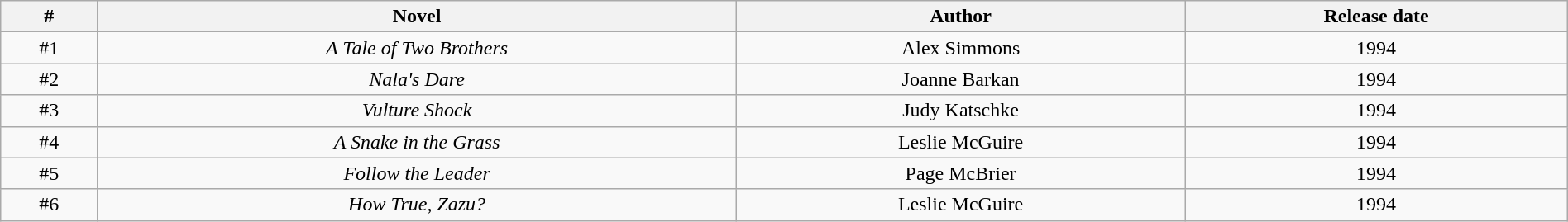<table class="wikitable sortable" width="100%" border="1" style="font-size: 100%; text-align:center">
<tr>
<th>#</th>
<th>Novel</th>
<th>Author</th>
<th>Release date</th>
</tr>
<tr>
<td>#1</td>
<td><em>A Tale of Two Brothers</em></td>
<td>Alex Simmons</td>
<td>1994</td>
</tr>
<tr>
<td>#2</td>
<td><em>Nala's Dare</em></td>
<td>Joanne Barkan</td>
<td>1994</td>
</tr>
<tr>
<td>#3</td>
<td><em>Vulture Shock</em></td>
<td>Judy Katschke</td>
<td>1994</td>
</tr>
<tr>
<td>#4</td>
<td><em>A Snake in the Grass</em></td>
<td>Leslie McGuire</td>
<td>1994</td>
</tr>
<tr>
<td>#5</td>
<td><em>Follow the Leader</em></td>
<td>Page McBrier</td>
<td>1994</td>
</tr>
<tr>
<td>#6</td>
<td><em>How True, Zazu?</em></td>
<td>Leslie McGuire</td>
<td>1994</td>
</tr>
</table>
